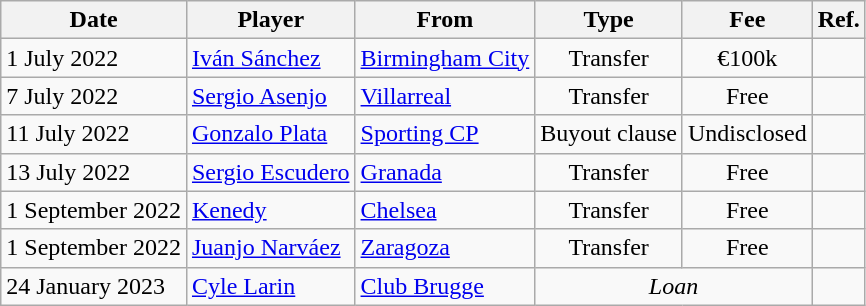<table class="wikitable">
<tr>
<th>Date</th>
<th>Player</th>
<th>From</th>
<th>Type</th>
<th>Fee</th>
<th>Ref.</th>
</tr>
<tr>
<td>1 July 2022</td>
<td> <a href='#'>Iván Sánchez</a></td>
<td> <a href='#'>Birmingham City</a></td>
<td align=center>Transfer</td>
<td align=center>€100k</td>
<td align=center></td>
</tr>
<tr>
<td>7 July 2022</td>
<td> <a href='#'>Sergio Asenjo</a></td>
<td><a href='#'>Villarreal</a></td>
<td align=center>Transfer</td>
<td align=center>Free</td>
<td align=center></td>
</tr>
<tr>
<td>11 July 2022</td>
<td> <a href='#'>Gonzalo Plata</a></td>
<td> <a href='#'>Sporting CP</a></td>
<td align=center>Buyout clause</td>
<td align=center>Undisclosed</td>
<td align=center></td>
</tr>
<tr>
<td>13 July 2022</td>
<td> <a href='#'>Sergio Escudero</a></td>
<td><a href='#'>Granada</a></td>
<td align=center>Transfer</td>
<td align=center>Free</td>
<td align=center></td>
</tr>
<tr>
<td>1 September 2022</td>
<td> <a href='#'>Kenedy</a></td>
<td> <a href='#'>Chelsea</a></td>
<td align=center>Transfer</td>
<td align=center>Free</td>
<td align=center></td>
</tr>
<tr>
<td>1 September 2022</td>
<td> <a href='#'>Juanjo Narváez</a></td>
<td><a href='#'>Zaragoza</a></td>
<td align=center>Transfer</td>
<td align=center>Free</td>
<td align=center></td>
</tr>
<tr>
<td>24 January 2023</td>
<td> <a href='#'>Cyle Larin</a></td>
<td> <a href='#'>Club Brugge</a></td>
<td colspan=2 align=center><em>Loan</em></td>
<td align=center></td>
</tr>
</table>
